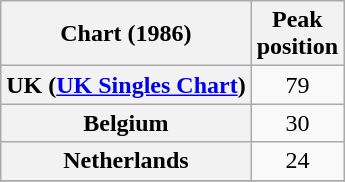<table class="wikitable sortable plainrowheaders" style="text-align:center">
<tr>
<th scope="col">Chart (1986)</th>
<th scope="col">Peak<br>position</th>
</tr>
<tr>
<th scope="row">UK (<a href='#'>UK Singles Chart</a>)</th>
<td>79</td>
</tr>
<tr>
<th scope="row">Belgium</th>
<td align="center">30</td>
</tr>
<tr>
<th scope="row">Netherlands</th>
<td>24</td>
</tr>
<tr>
</tr>
</table>
